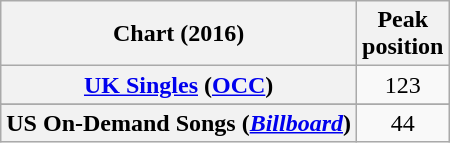<table class="wikitable sortable plainrowheaders" style="text-align:center">
<tr>
<th scope="col">Chart (2016)</th>
<th scope="col">Peak<br>position</th>
</tr>
<tr>
<th scope="row"><a href='#'>UK Singles</a> (<a href='#'>OCC</a>)</th>
<td align="center">123</td>
</tr>
<tr>
</tr>
<tr>
</tr>
<tr>
</tr>
<tr>
<th scope="row">US On-Demand Songs (<em><a href='#'>Billboard</a></em>)</th>
<td align="center">44</td>
</tr>
</table>
